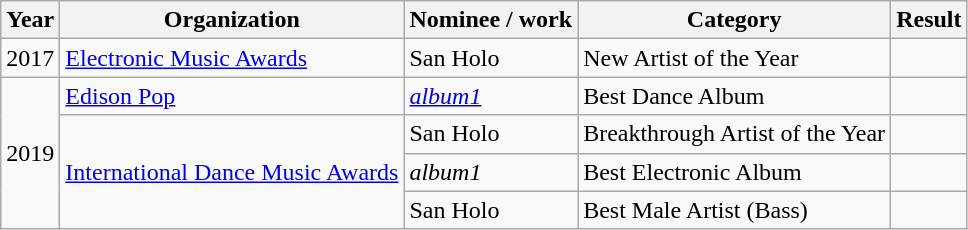<table class="wikitable">
<tr>
<th>Year</th>
<th>Organization</th>
<th>Nominee / work</th>
<th>Category</th>
<th>Result</th>
</tr>
<tr>
<td>2017</td>
<td><a href='#'>Electronic Music Awards</a></td>
<td>San Holo</td>
<td>New Artist of the Year</td>
<td></td>
</tr>
<tr>
<td rowspan="4">2019</td>
<td><a href='#'>Edison Pop</a></td>
<td><em><a href='#'>album1</a></em></td>
<td>Best Dance Album</td>
<td></td>
</tr>
<tr>
<td rowspan="3"><a href='#'>International Dance Music Awards</a></td>
<td>San Holo</td>
<td>Breakthrough Artist of the Year</td>
<td></td>
</tr>
<tr>
<td><em>album1</em></td>
<td>Best Electronic Album</td>
<td></td>
</tr>
<tr>
<td>San Holo</td>
<td>Best Male Artist (Bass)</td>
<td></td>
</tr>
</table>
